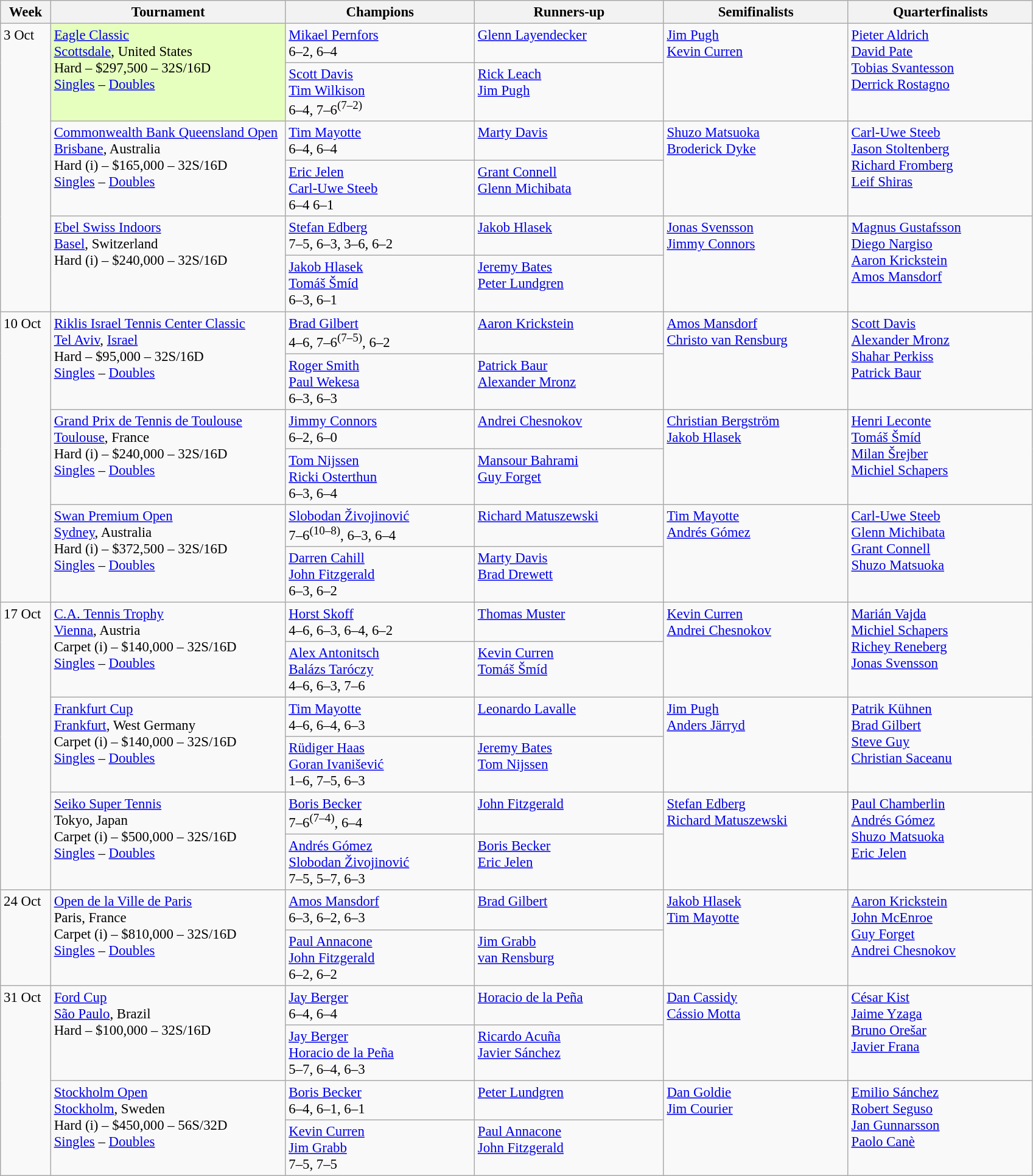<table class=wikitable style=font-size:95%>
<tr>
<th style="width:48px;">Week</th>
<th style="width:250px;">Tournament</th>
<th style="width:200px;">Champions</th>
<th style="width:200px;">Runners-up</th>
<th style="width:195px;">Semifinalists</th>
<th style="width:195px;">Quarterfinalists</th>
</tr>
<tr valign=top>
<td rowspan=6>3 Oct</td>
<td style="background:#E6FFBF;" rowspan=2><a href='#'>Eagle Classic</a><br> <a href='#'>Scottsdale</a>, United States <br> Hard – $297,500 – 32S/16D <br> <a href='#'>Singles</a> – <a href='#'>Doubles</a></td>
<td> <a href='#'>Mikael Pernfors</a><br> 6–2, 6–4</td>
<td> <a href='#'>Glenn Layendecker</a></td>
<td rowspan=2> <a href='#'>Jim Pugh</a><br> <a href='#'>Kevin Curren</a></td>
<td rowspan=2> <a href='#'>Pieter Aldrich</a><br> <a href='#'>David Pate</a><br> <a href='#'>Tobias Svantesson</a><br> <a href='#'>Derrick Rostagno</a></td>
</tr>
<tr valign=top>
<td> <a href='#'>Scott Davis</a><br> <a href='#'>Tim Wilkison</a><br> 6–4, 7–6<sup>(7–2)</sup></td>
<td> <a href='#'>Rick Leach</a><br> <a href='#'>Jim Pugh</a></td>
</tr>
<tr valign=top>
<td rowspan=2><a href='#'>Commonwealth Bank Queensland Open</a><br> <a href='#'>Brisbane</a>, Australia<br>Hard (i) – $165,000 – 32S/16D <br> <a href='#'>Singles</a> – <a href='#'>Doubles</a></td>
<td> <a href='#'>Tim Mayotte</a><br> 6–4, 6–4</td>
<td> <a href='#'>Marty Davis</a></td>
<td rowspan=2> <a href='#'>Shuzo Matsuoka</a><br> <a href='#'>Broderick Dyke</a></td>
<td rowspan=2> <a href='#'>Carl-Uwe Steeb</a><br> <a href='#'>Jason Stoltenberg</a><br> <a href='#'>Richard Fromberg</a><br> <a href='#'>Leif Shiras</a></td>
</tr>
<tr valign=top>
<td> <a href='#'>Eric Jelen</a><br> <a href='#'>Carl-Uwe Steeb</a><br> 6–4 6–1</td>
<td> <a href='#'>Grant Connell</a><br> <a href='#'>Glenn Michibata</a></td>
</tr>
<tr valign=top>
<td rowspan=2><a href='#'>Ebel Swiss Indoors</a><br><a href='#'>Basel</a>, Switzerland<br>Hard (i) – $240,000 – 32S/16D <br></td>
<td> <a href='#'>Stefan Edberg</a><br> 7–5, 6–3, 3–6, 6–2</td>
<td> <a href='#'>Jakob Hlasek</a></td>
<td rowspan=2> <a href='#'>Jonas Svensson</a><br> <a href='#'>Jimmy Connors</a></td>
<td rowspan=2> <a href='#'>Magnus Gustafsson</a><br> <a href='#'>Diego Nargiso</a><br> <a href='#'>Aaron Krickstein</a><br> <a href='#'>Amos Mansdorf</a></td>
</tr>
<tr valign=top>
<td> <a href='#'>Jakob Hlasek</a><br> <a href='#'>Tomáš Šmíd</a><br> 6–3, 6–1</td>
<td> <a href='#'>Jeremy Bates</a><br> <a href='#'>Peter Lundgren</a></td>
</tr>
<tr valign=top>
<td rowspan=6>10 Oct</td>
<td rowspan=2><a href='#'>Riklis Israel Tennis Center Classic</a><br> <a href='#'>Tel Aviv</a>, <a href='#'>Israel</a><br>Hard – $95,000 – 32S/16D <br> <a href='#'>Singles</a> – <a href='#'>Doubles</a></td>
<td> <a href='#'>Brad Gilbert</a><br> 4–6, 7–6<sup>(7–5)</sup>, 6–2</td>
<td> <a href='#'>Aaron Krickstein</a></td>
<td rowspan=2> <a href='#'>Amos Mansdorf</a><br> <a href='#'>Christo van Rensburg</a></td>
<td rowspan=2> <a href='#'>Scott Davis</a><br> <a href='#'>Alexander Mronz</a><br> <a href='#'>Shahar Perkiss</a><br> <a href='#'>Patrick Baur</a></td>
</tr>
<tr valign=top>
<td> <a href='#'>Roger Smith</a><br> <a href='#'>Paul Wekesa</a><br> 6–3, 6–3</td>
<td> <a href='#'>Patrick Baur</a><br> <a href='#'>Alexander Mronz</a></td>
</tr>
<tr valign=top>
<td rowspan=2><a href='#'>Grand Prix de Tennis de Toulouse</a><br> <a href='#'>Toulouse</a>, France<br>Hard (i) – $240,000 – 32S/16D <br> <a href='#'>Singles</a> – <a href='#'>Doubles</a></td>
<td> <a href='#'>Jimmy Connors</a><br> 6–2, 6–0</td>
<td> <a href='#'>Andrei Chesnokov</a></td>
<td rowspan=2> <a href='#'>Christian Bergström</a><br> <a href='#'>Jakob Hlasek</a></td>
<td rowspan=2> <a href='#'>Henri Leconte</a><br> <a href='#'>Tomáš Šmíd</a><br> <a href='#'>Milan Šrejber</a><br> <a href='#'>Michiel Schapers</a></td>
</tr>
<tr valign=top>
<td> <a href='#'>Tom Nijssen</a><br> <a href='#'>Ricki Osterthun</a><br> 6–3, 6–4</td>
<td> <a href='#'>Mansour Bahrami</a><br> <a href='#'>Guy Forget</a></td>
</tr>
<tr valign=top>
<td rowspan=2><a href='#'>Swan Premium Open</a><br> <a href='#'>Sydney</a>, Australia<br>Hard (i) – $372,500 – 32S/16D <br><a href='#'>Singles</a> – <a href='#'>Doubles</a></td>
<td> <a href='#'>Slobodan Živojinović</a><br> 7–6<sup>(10–8)</sup>, 6–3, 6–4</td>
<td> <a href='#'>Richard Matuszewski</a></td>
<td rowspan=2> <a href='#'>Tim Mayotte</a><br> <a href='#'>Andrés Gómez</a></td>
<td rowspan=2> <a href='#'>Carl-Uwe Steeb</a><br> <a href='#'>Glenn Michibata</a><br> <a href='#'>Grant Connell</a><br> <a href='#'>Shuzo Matsuoka</a></td>
</tr>
<tr valign=top>
<td> <a href='#'>Darren Cahill</a><br> <a href='#'>John Fitzgerald</a><br> 6–3, 6–2</td>
<td> <a href='#'>Marty Davis</a><br> <a href='#'>Brad Drewett</a></td>
</tr>
<tr valign=top>
<td rowspan=6>17 Oct</td>
<td rowspan=2><a href='#'>C.A. Tennis Trophy</a><br> <a href='#'>Vienna</a>, Austria<br>Carpet (i) – $140,000 – 32S/16D <br> <a href='#'>Singles</a> – <a href='#'>Doubles</a></td>
<td> <a href='#'>Horst Skoff</a><br> 4–6, 6–3, 6–4, 6–2</td>
<td> <a href='#'>Thomas Muster</a></td>
<td rowspan=2> <a href='#'>Kevin Curren</a><br> <a href='#'>Andrei Chesnokov</a></td>
<td rowspan=2> <a href='#'>Marián Vajda</a><br> <a href='#'>Michiel Schapers</a><br> <a href='#'>Richey Reneberg</a><br> <a href='#'>Jonas Svensson</a></td>
</tr>
<tr valign=top>
<td> <a href='#'>Alex Antonitsch</a><br> <a href='#'>Balázs Taróczy</a><br> 4–6, 6–3, 7–6</td>
<td> <a href='#'>Kevin Curren</a><br> <a href='#'>Tomáš Šmíd</a></td>
</tr>
<tr valign=top>
<td rowspan=2><a href='#'>Frankfurt Cup</a><br> <a href='#'>Frankfurt</a>, West Germany<br>Carpet (i) – $140,000 – 32S/16D <br> <a href='#'>Singles</a> – <a href='#'>Doubles</a></td>
<td> <a href='#'>Tim Mayotte</a><br> 4–6, 6–4, 6–3</td>
<td> <a href='#'>Leonardo Lavalle</a></td>
<td rowspan=2> <a href='#'>Jim Pugh</a><br> <a href='#'>Anders Järryd</a></td>
<td rowspan=2> <a href='#'>Patrik Kühnen</a><br> <a href='#'>Brad Gilbert</a><br> <a href='#'>Steve Guy</a><br> <a href='#'>Christian Saceanu</a></td>
</tr>
<tr valign=top>
<td> <a href='#'>Rüdiger Haas</a><br> <a href='#'>Goran Ivanišević</a><br> 1–6, 7–5, 6–3</td>
<td> <a href='#'>Jeremy Bates</a><br> <a href='#'>Tom Nijssen</a></td>
</tr>
<tr valign=top>
<td rowspan=2><a href='#'>Seiko Super Tennis</a><br> Tokyo, Japan<br>Carpet (i) – $500,000 – 32S/16D <br> <a href='#'>Singles</a> – <a href='#'>Doubles</a></td>
<td> <a href='#'>Boris Becker</a><br> 7–6<sup>(7–4)</sup>, 6–4</td>
<td> <a href='#'>John Fitzgerald</a></td>
<td rowspan=2> <a href='#'>Stefan Edberg</a><br> <a href='#'>Richard Matuszewski</a></td>
<td rowspan=2> <a href='#'>Paul Chamberlin</a><br> <a href='#'>Andrés Gómez</a><br> <a href='#'>Shuzo Matsuoka</a><br> <a href='#'>Eric Jelen</a></td>
</tr>
<tr valign=top>
<td> <a href='#'>Andrés Gómez</a><br> <a href='#'>Slobodan Živojinović</a><br> 7–5, 5–7, 6–3</td>
<td> <a href='#'>Boris Becker</a> <br>  <a href='#'>Eric Jelen</a></td>
</tr>
<tr valign=top>
<td rowspan=2>24 Oct</td>
<td rowspan=2><a href='#'>Open de la Ville de Paris</a><br> Paris, France<br>Carpet (i) – $810,000 – 32S/16D <br><a href='#'>Singles</a> – <a href='#'>Doubles</a></td>
<td> <a href='#'>Amos Mansdorf</a><br> 6–3, 6–2, 6–3</td>
<td> <a href='#'>Brad Gilbert</a></td>
<td rowspan=2> <a href='#'>Jakob Hlasek</a><br> <a href='#'>Tim Mayotte</a></td>
<td rowspan=2> <a href='#'>Aaron Krickstein</a><br> <a href='#'>John McEnroe</a><br> <a href='#'>Guy Forget</a><br> <a href='#'>Andrei Chesnokov</a></td>
</tr>
<tr valign=top>
<td> <a href='#'>Paul Annacone</a><br> <a href='#'>John Fitzgerald</a><br> 6–2, 6–2</td>
<td> <a href='#'>Jim Grabb</a><br> <a href='#'>van Rensburg</a></td>
</tr>
<tr valign=top>
<td rowspan=4>31 Oct</td>
<td rowspan=2><a href='#'>Ford Cup</a><br> <a href='#'>São Paulo</a>, Brazil<br>Hard – $100,000 – 32S/16D <br></td>
<td> <a href='#'>Jay Berger</a><br> 6–4, 6–4</td>
<td> <a href='#'>Horacio de la Peña</a></td>
<td rowspan=2> <a href='#'>Dan Cassidy</a><br> <a href='#'>Cássio Motta</a></td>
<td rowspan=2> <a href='#'>César Kist</a><br> <a href='#'>Jaime Yzaga</a><br> <a href='#'>Bruno Orešar</a><br> <a href='#'>Javier Frana</a></td>
</tr>
<tr valign=top>
<td> <a href='#'>Jay Berger</a><br> <a href='#'>Horacio de la Peña</a><br> 5–7, 6–4, 6–3</td>
<td> <a href='#'>Ricardo Acuña</a><br> <a href='#'>Javier Sánchez</a></td>
</tr>
<tr valign=top>
<td rowspan=2><a href='#'>Stockholm Open</a><br><a href='#'>Stockholm</a>, Sweden<br>Hard (i) – $450,000 – 56S/32D <br> <a href='#'>Singles</a> – <a href='#'>Doubles</a></td>
<td> <a href='#'>Boris Becker</a><br> 6–4, 6–1, 6–1</td>
<td> <a href='#'>Peter Lundgren</a></td>
<td rowspan=2> <a href='#'>Dan Goldie</a><br> <a href='#'>Jim Courier</a></td>
<td rowspan=2> <a href='#'>Emilio Sánchez</a><br> <a href='#'>Robert Seguso</a><br> <a href='#'>Jan Gunnarsson</a><br> <a href='#'>Paolo Canè</a></td>
</tr>
<tr valign=top>
<td> <a href='#'>Kevin Curren</a><br> <a href='#'>Jim Grabb</a><br> 7–5, 7–5</td>
<td> <a href='#'>Paul Annacone</a><br> <a href='#'>John Fitzgerald</a></td>
</tr>
</table>
